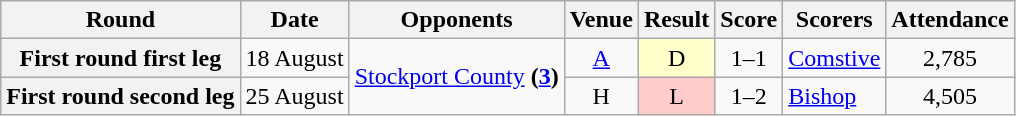<table class="wikitable" style="text-align:center">
<tr>
<th>Round</th>
<th>Date</th>
<th>Opponents</th>
<th>Venue</th>
<th>Result</th>
<th>Score</th>
<th>Scorers</th>
<th>Attendance</th>
</tr>
<tr>
<th>First round first leg</th>
<td>18 August</td>
<td rowspan=2><a href='#'>Stockport County</a> <strong>(<a href='#'>3</a>)</strong></td>
<td><a href='#'>A</a></td>
<td style="background-color:#FFFFCC">D</td>
<td>1–1</td>
<td align="left"><a href='#'>Comstive</a></td>
<td>2,785</td>
</tr>
<tr>
<th>First round second leg</th>
<td>25 August</td>
<td>H</td>
<td style="background-color:#FFCCCC">L</td>
<td>1–2</td>
<td align="left"><a href='#'>Bishop</a></td>
<td>4,505</td>
</tr>
</table>
